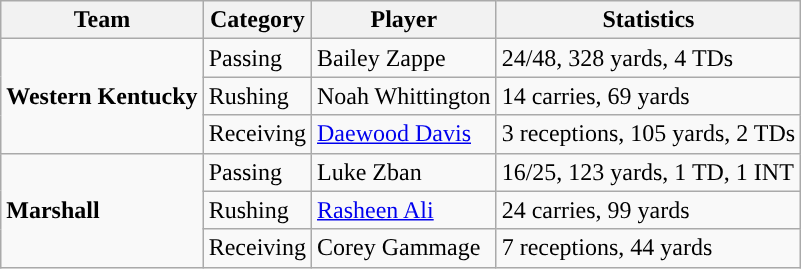<table class="wikitable" style="float: left;">
<tr>
<th>Team</th>
<th>Category</th>
<th>Player</th>
<th>Statistics</th>
</tr>
<tr>
<td rowspan=3><strong>Western Kentucky</strong></td>
<td>Passing</td>
<td>Bailey Zappe</td>
<td>24/48, 328 yards, 4 TDs</td>
</tr>
<tr>
<td>Rushing</td>
<td>Noah Whittington</td>
<td>14 carries, 69 yards</td>
</tr>
<tr>
<td>Receiving</td>
<td><a href='#'>Daewood Davis</a></td>
<td>3 receptions, 105 yards, 2 TDs</td>
</tr>
<tr>
<td rowspan=3><strong>Marshall</strong></td>
<td>Passing</td>
<td>Luke Zban</td>
<td>16/25, 123 yards, 1 TD, 1 INT</td>
</tr>
<tr>
<td>Rushing</td>
<td><a href='#'>Rasheen Ali</a></td>
<td>24 carries, 99 yards</td>
</tr>
<tr>
<td>Receiving</td>
<td>Corey Gammage</td>
<td>7 receptions, 44 yards</td>
</tr>
</table>
